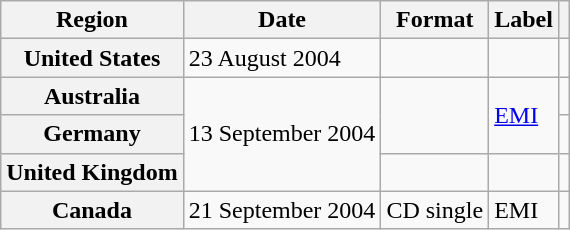<table class="wikitable plainrowheaders">
<tr>
<th scope="col">Region</th>
<th scope="col">Date</th>
<th scope="col">Format</th>
<th scope="col">Label</th>
<th scope="col"></th>
</tr>
<tr>
<th scope="row">United States</th>
<td>23 August 2004</td>
<td></td>
<td></td>
<td align="center"></td>
</tr>
<tr>
<th scope="row">Australia</th>
<td rowspan="3">13 September 2004</td>
<td rowspan="2"></td>
<td rowspan="2"><a href='#'>EMI</a></td>
<td align="center"></td>
</tr>
<tr>
<th scope="row">Germany</th>
<td align="center"></td>
</tr>
<tr>
<th scope="row">United Kingdom</th>
<td></td>
<td></td>
<td align="center"></td>
</tr>
<tr>
<th scope="row">Canada</th>
<td>21 September 2004</td>
<td>CD single</td>
<td>EMI</td>
<td align="center"></td>
</tr>
</table>
